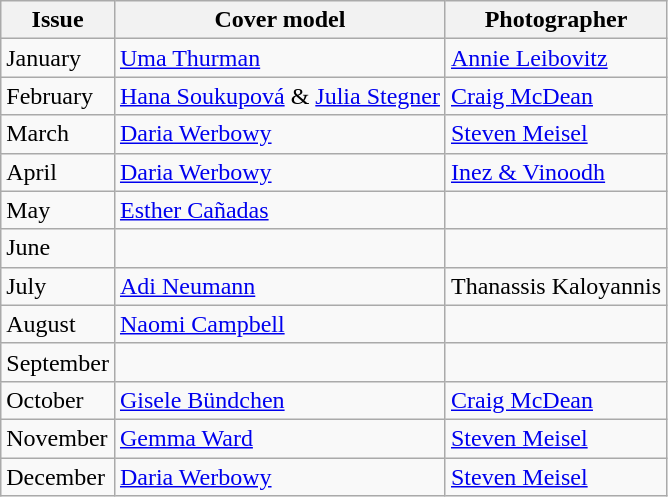<table class="sortable wikitable">
<tr>
<th>Issue</th>
<th>Cover model</th>
<th>Photographer</th>
</tr>
<tr>
<td>January</td>
<td><a href='#'>Uma Thurman</a></td>
<td><a href='#'>Annie Leibovitz</a></td>
</tr>
<tr>
<td>February</td>
<td><a href='#'>Hana Soukupová</a> & <a href='#'>Julia Stegner</a></td>
<td><a href='#'>Craig McDean</a></td>
</tr>
<tr>
<td>March</td>
<td><a href='#'>Daria Werbowy</a></td>
<td><a href='#'>Steven Meisel</a></td>
</tr>
<tr>
<td>April</td>
<td><a href='#'>Daria Werbowy</a></td>
<td><a href='#'>Inez & Vinoodh</a></td>
</tr>
<tr>
<td>May</td>
<td><a href='#'>Esther Cañadas</a></td>
<td></td>
</tr>
<tr>
<td>June</td>
<td></td>
<td></td>
</tr>
<tr>
<td>July</td>
<td><a href='#'>Adi Neumann</a></td>
<td>Thanassis Kaloyannis</td>
</tr>
<tr>
<td>August</td>
<td><a href='#'>Naomi Campbell</a></td>
<td></td>
</tr>
<tr>
<td>September</td>
<td></td>
<td></td>
</tr>
<tr>
<td>October</td>
<td><a href='#'>Gisele Bündchen</a></td>
<td><a href='#'>Craig McDean</a></td>
</tr>
<tr>
<td>November</td>
<td><a href='#'>Gemma Ward</a></td>
<td><a href='#'>Steven Meisel</a></td>
</tr>
<tr>
<td>December</td>
<td><a href='#'>Daria Werbowy</a></td>
<td><a href='#'>Steven Meisel</a></td>
</tr>
</table>
